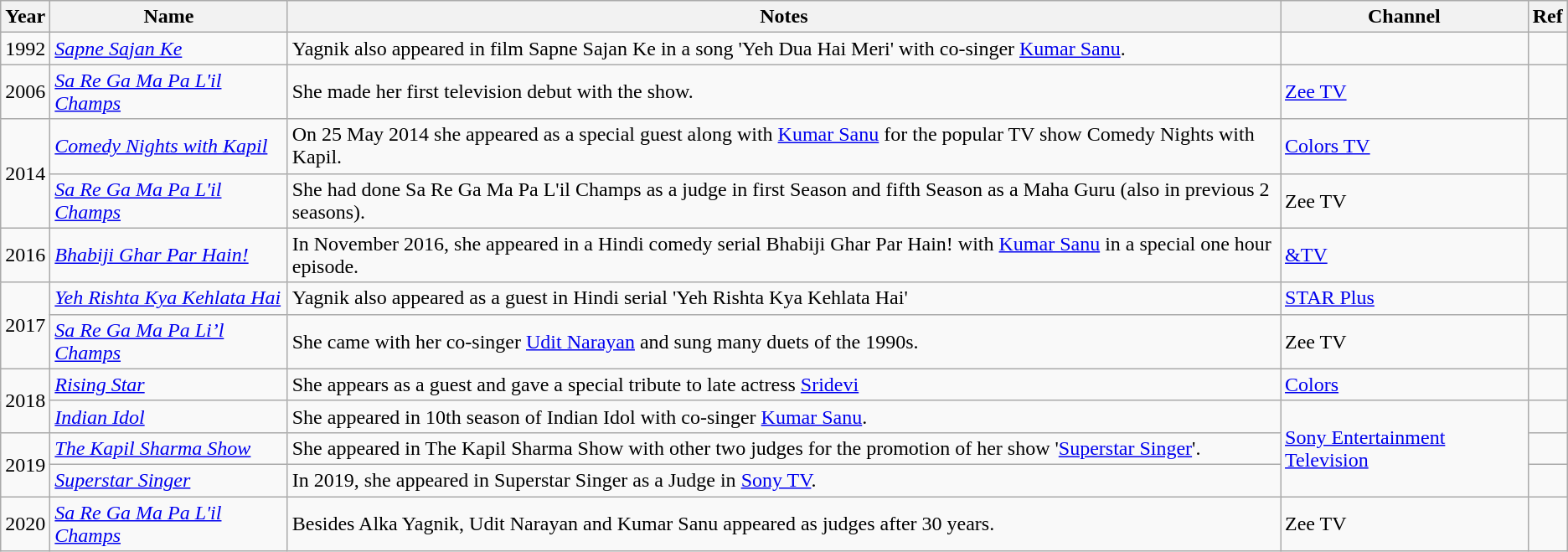<table class="wikitable sortable">
<tr>
<th>Year</th>
<th>Name</th>
<th class="sortable">Notes</th>
<th>Channel</th>
<th class="sortable">Ref</th>
</tr>
<tr>
<td>1992</td>
<td><em><a href='#'>Sapne Sajan Ke</a></em></td>
<td>Yagnik also appeared in film Sapne Sajan Ke in a song 'Yeh Dua Hai Meri' with co-singer <a href='#'>Kumar Sanu</a>.</td>
<td></td>
<td></td>
</tr>
<tr>
<td>2006</td>
<td><em><a href='#'>Sa Re Ga Ma Pa L'il Champs</a> </em></td>
<td>She made her first television debut with the show.</td>
<td><a href='#'>Zee TV</a></td>
<td></td>
</tr>
<tr>
<td rowspan="2">2014</td>
<td><em><a href='#'>Comedy Nights with Kapil</a></em></td>
<td>On 25 May 2014 she appeared as a special guest along with <a href='#'>Kumar Sanu</a> for the popular TV show Comedy Nights with Kapil.</td>
<td><a href='#'>Colors TV</a></td>
<td></td>
</tr>
<tr>
<td><em><a href='#'>Sa Re Ga Ma Pa L'il Champs</a></em></td>
<td>She had done Sa Re Ga Ma Pa L'il Champs as a judge in first Season and fifth Season as a Maha Guru (also in previous 2 seasons).</td>
<td>Zee TV</td>
<td></td>
</tr>
<tr>
<td>2016</td>
<td><em><a href='#'>Bhabiji Ghar Par Hain!</a></em></td>
<td>In November 2016, she appeared in a Hindi comedy serial Bhabiji Ghar Par Hain! with <a href='#'>Kumar Sanu</a> in a special one hour episode.</td>
<td><a href='#'>&TV</a></td>
<td></td>
</tr>
<tr>
<td rowspan='2'>2017</td>
<td><em><a href='#'>Yeh Rishta Kya Kehlata Hai</a></em></td>
<td>Yagnik also appeared as a guest in Hindi serial 'Yeh Rishta Kya Kehlata Hai'</td>
<td><a href='#'>STAR Plus</a></td>
<td></td>
</tr>
<tr>
<td><em> <a href='#'>Sa Re Ga Ma Pa Li’l Champs</a></em></td>
<td>She came with her co-singer <a href='#'>Udit Narayan</a> and sung many duets of the 1990s.</td>
<td>Zee TV</td>
<td></td>
</tr>
<tr>
<td rowspan='2'>2018</td>
<td><em><a href='#'>Rising Star</a></em></td>
<td>She appears as a guest and gave a special tribute to late actress <a href='#'>Sridevi</a></td>
<td><a href='#'>Colors</a></td>
<td></td>
</tr>
<tr>
<td><em><a href='#'>Indian Idol</a> </em></td>
<td>She appeared in 10th season of Indian Idol with co-singer <a href='#'>Kumar Sanu</a>.</td>
<td rowspan="3"><a href='#'>Sony Entertainment Television</a></td>
<td></td>
</tr>
<tr>
<td rowspan='2'>2019</td>
<td><em><a href='#'>The Kapil Sharma Show</a></em></td>
<td>She appeared in The Kapil Sharma Show with other two judges for the promotion of her show '<a href='#'>Superstar Singer</a>'.</td>
<td></td>
</tr>
<tr>
<td><em><a href='#'>Superstar Singer</a></em></td>
<td>In 2019, she appeared in Superstar Singer as a Judge in <a href='#'>Sony TV</a>.</td>
<td></td>
</tr>
<tr>
<td>2020</td>
<td><em><a href='#'>Sa Re Ga Ma Pa L'il Champs</a></em></td>
<td>Besides Alka Yagnik, Udit Narayan and Kumar Sanu appeared as judges after 30 years.</td>
<td>Zee TV</td>
<td></td>
</tr>
</table>
